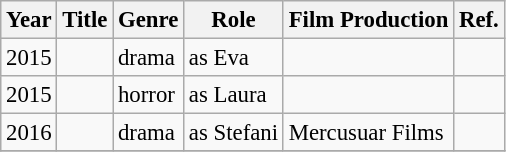<table class="wikitable" style="font-size: 95%;">
<tr>
<th>Year</th>
<th>Title</th>
<th>Genre</th>
<th>Role</th>
<th>Film Production</th>
<th>Ref.</th>
</tr>
<tr>
<td>2015</td>
<td></td>
<td>drama</td>
<td>as Eva</td>
<td></td>
<td></td>
</tr>
<tr>
<td>2015</td>
<td></td>
<td>horror</td>
<td>as Laura</td>
<td></td>
<td></td>
</tr>
<tr>
<td>2016</td>
<td></td>
<td>drama</td>
<td>as Stefani</td>
<td>Mercusuar Films</td>
<td></td>
</tr>
<tr>
</tr>
</table>
